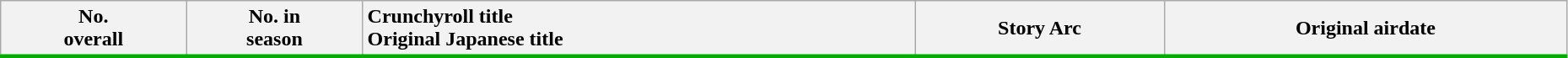<table class="wikitable" style="width: 98%">
<tr style="border-bottom: 3px solid #00AE00;">
<th>No.<br>overall</th>
<th>No. in<br>season</th>
<th style="text-align:left;">Crunchyroll title<br>Original Japanese title</th>
<th>Story Arc</th>
<th>Original airdate<br>











</th>
</tr>
</table>
